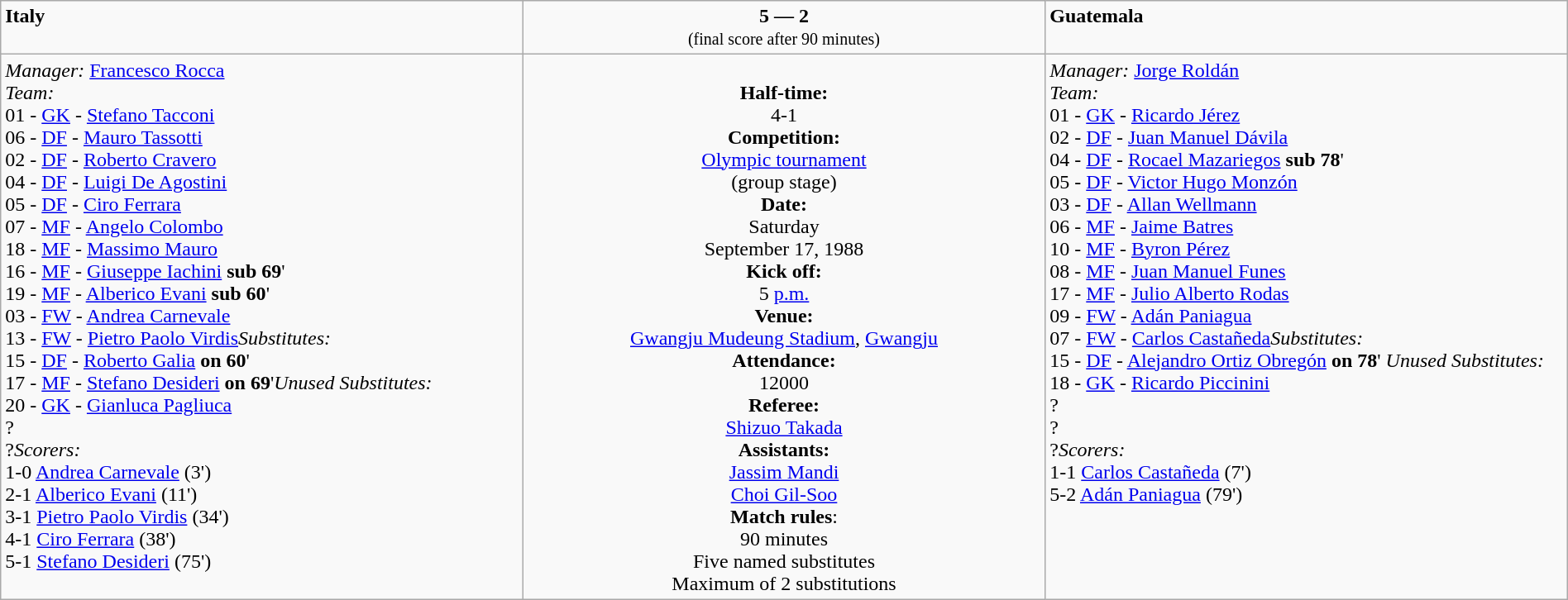<table border=0 class="wikitable" width=100%>
<tr>
<td width=33% valign=top><span> <strong>Italy</strong></span></td>
<td width=33% valign=top align=center><span><strong>5 — 2</strong></span><br><small>(final score after 90 minutes)</small></td>
<td width=33% valign=top><span>  <strong>Guatemala</strong></span></td>
</tr>
<tr>
<td valign=top><em>Manager:</em>  <a href='#'>Francesco Rocca</a><br><em>Team:</em>
<br>01 - <a href='#'>GK</a> - <a href='#'>Stefano Tacconi</a>
<br>06 - <a href='#'>DF</a> - <a href='#'>Mauro Tassotti</a>
<br>02 - <a href='#'>DF</a> - <a href='#'>Roberto Cravero</a>
<br>04 - <a href='#'>DF</a> - <a href='#'>Luigi De Agostini</a> 
<br>05 - <a href='#'>DF</a> - <a href='#'>Ciro Ferrara</a>
<br>07 - <a href='#'>MF</a> - <a href='#'>Angelo Colombo</a>
<br>18 - <a href='#'>MF</a> - <a href='#'>Massimo Mauro</a>
<br>16 - <a href='#'>MF</a> - <a href='#'>Giuseppe Iachini</a> <strong>sub 69</strong>'
<br>19 - <a href='#'>MF</a> - <a href='#'>Alberico Evani</a> <strong>sub 60</strong>'
<br>03 - <a href='#'>FW</a> - <a href='#'>Andrea Carnevale</a>
<br>13 - <a href='#'>FW</a> - <a href='#'>Pietro Paolo Virdis</a><em>Substitutes:</em>
<br>15 - <a href='#'>DF</a> - <a href='#'>Roberto Galia</a> <strong>on 60</strong>'
<br>17 - <a href='#'>MF</a> - <a href='#'>Stefano Desideri</a> <strong>on 69</strong>'<em>Unused Substitutes:</em>
<br>20 - <a href='#'>GK</a> - <a href='#'>Gianluca Pagliuca</a>
<br>?
<br>?<em>Scorers:</em>
<br>1-0 <a href='#'>Andrea Carnevale</a> (3')
<br>2-1 <a href='#'>Alberico Evani</a> (11')
<br>3-1 <a href='#'>Pietro Paolo Virdis</a> (34')
<br>4-1 <a href='#'>Ciro Ferrara</a> (38')
<br>5-1 <a href='#'>Stefano Desideri</a> (75')</td>
<td valign=middle align=center><br><strong>Half-time:</strong><br>4-1<br><strong>Competition:</strong><br><a href='#'>Olympic tournament</a><br> (group stage)<br><strong>Date:</strong><br>Saturday<br>September 17, 1988<br><strong>Kick off:</strong><br>5 <a href='#'>p.m.</a><br><strong>Venue:</strong><br><a href='#'>Gwangju Mudeung Stadium</a>, <a href='#'>Gwangju</a><br><strong>Attendance:</strong><br> 12000<br><strong>Referee:</strong><br><a href='#'>Shizuo Takada</a> <br><strong>Assistants:</strong><br><a href='#'>Jassim Mandi</a> <br><a href='#'>Choi Gil-Soo</a> <br><strong>Match rules</strong>:<br>90 minutes<br>Five named substitutes<br>Maximum of 2 substitutions
</td>
<td valign=top><em>Manager:</em>  <a href='#'>Jorge Roldán</a><br><em>Team:</em>
<br>01 - <a href='#'>GK</a> - <a href='#'>Ricardo Jérez</a>
<br>02 - <a href='#'>DF</a> - <a href='#'>Juan Manuel Dávila</a>
<br>04 - <a href='#'>DF</a> - <a href='#'>Rocael Mazariegos</a> <strong>sub 78</strong>'
<br>05 - <a href='#'>DF</a> - <a href='#'>Victor Hugo Monzón</a>
<br>03 - <a href='#'>DF</a> - <a href='#'>Allan Wellmann</a>
<br>06 - <a href='#'>MF</a> - <a href='#'>Jaime Batres</a>
<br>10 - <a href='#'>MF</a> - <a href='#'>Byron Pérez</a>
<br>08 - <a href='#'>MF</a> - <a href='#'>Juan Manuel Funes</a>
<br>17 - <a href='#'>MF</a> - <a href='#'>Julio Alberto Rodas</a>
<br>09 - <a href='#'>FW</a> - <a href='#'>Adán Paniagua</a>
<br>07 - <a href='#'>FW</a> - <a href='#'>Carlos Castañeda</a><em>Substitutes:</em>
<br>15 - <a href='#'>DF</a> - <a href='#'>Alejandro Ortiz Obregón</a> <strong>on 78</strong>' <em>Unused Substitutes:</em>
<br>18 - <a href='#'>GK</a> - <a href='#'>Ricardo Piccinini</a>
<br>?
<br>?
<br>?<em>Scorers:</em>
<br>1-1 <a href='#'>Carlos Castañeda</a> (7')
<br>5-2 <a href='#'>Adán Paniagua</a> (79')</td>
</tr>
</table>
